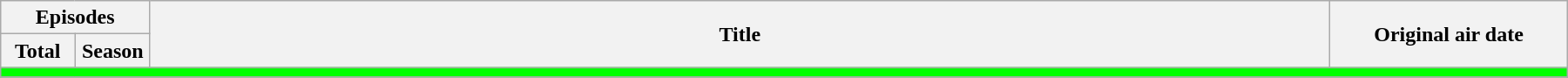<table class="wikitable" style="width:95%; margin:auto; background:#FFFFFF;">
<tr>
<th width="100px" colspan="2">Episodes</th>
<th rowspan="2">Title</th>
<th width="175px" rowspan="2">Original air date</th>
</tr>
<tr>
<th width="50px">Total</th>
<th width="50px">Season</th>
</tr>
<tr>
<td colspan="4" bgcolor="#00FF00"></td>
</tr>
<tr>
</tr>
</table>
